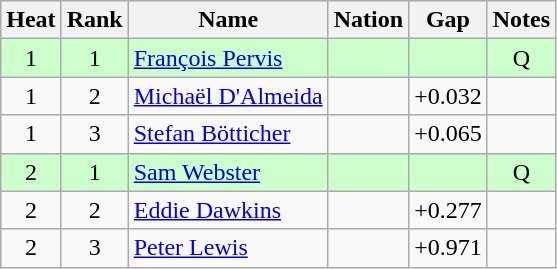<table class="wikitable sortable" style="text-align:center">
<tr>
<th>Heat</th>
<th>Rank</th>
<th>Name</th>
<th>Nation</th>
<th>Gap</th>
<th>Notes</th>
</tr>
<tr bgcolor=ccffcc>
<td>1</td>
<td>1</td>
<td align=left><a href='#'>François Pervis</a></td>
<td align=left></td>
<td></td>
<td>Q</td>
</tr>
<tr>
<td>1</td>
<td>2</td>
<td align=left><a href='#'>Michaël D'Almeida</a></td>
<td align=left></td>
<td>+0.032</td>
<td></td>
</tr>
<tr>
<td>1</td>
<td>3</td>
<td align=left><a href='#'>Stefan Bötticher</a></td>
<td align=left></td>
<td>+0.065</td>
<td></td>
</tr>
<tr bgcolor=ccffcc>
<td>2</td>
<td>1</td>
<td align=left><a href='#'>Sam Webster</a></td>
<td align=left></td>
<td></td>
<td>Q</td>
</tr>
<tr>
<td>2</td>
<td>2</td>
<td align=left><a href='#'>Eddie Dawkins</a></td>
<td align=left></td>
<td>+0.277</td>
<td></td>
</tr>
<tr>
<td>2</td>
<td>3</td>
<td align=left><a href='#'>Peter Lewis</a></td>
<td align=left></td>
<td>+0.971</td>
<td></td>
</tr>
</table>
